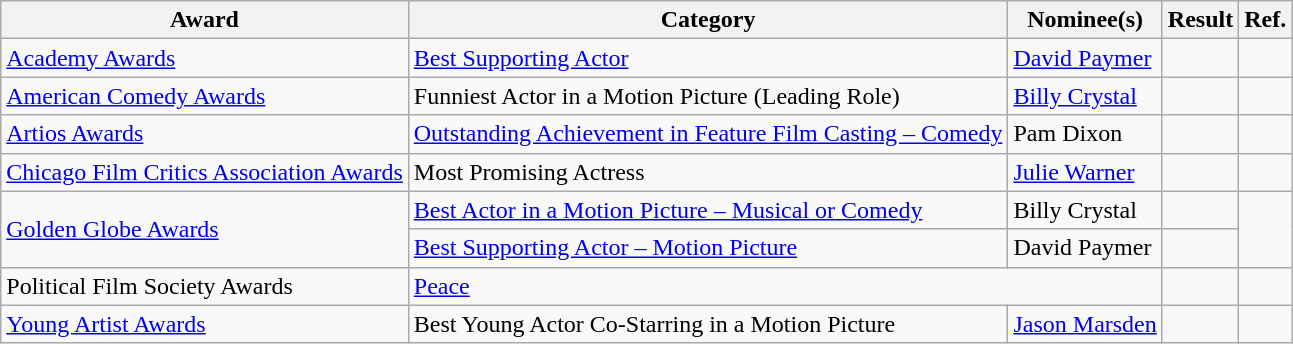<table class="wikitable plainrowheaders">
<tr>
<th>Award</th>
<th>Category</th>
<th>Nominee(s)</th>
<th>Result</th>
<th>Ref.</th>
</tr>
<tr>
<td><a href='#'>Academy Awards</a></td>
<td><a href='#'>Best Supporting Actor</a></td>
<td><a href='#'>David Paymer</a></td>
<td></td>
<td align="center"></td>
</tr>
<tr>
<td><a href='#'>American Comedy Awards</a></td>
<td>Funniest Actor in a Motion Picture (Leading Role)</td>
<td><a href='#'>Billy Crystal</a></td>
<td></td>
<td align="center"></td>
</tr>
<tr>
<td><a href='#'>Artios Awards</a></td>
<td><a href='#'>Outstanding Achievement in Feature Film Casting – Comedy</a></td>
<td>Pam Dixon</td>
<td></td>
<td align="center"></td>
</tr>
<tr>
<td><a href='#'>Chicago Film Critics Association Awards</a></td>
<td>Most Promising Actress</td>
<td><a href='#'>Julie Warner</a></td>
<td></td>
<td align="center"></td>
</tr>
<tr>
<td rowspan="2"><a href='#'>Golden Globe Awards</a></td>
<td><a href='#'>Best Actor in a Motion Picture – Musical or Comedy</a></td>
<td>Billy Crystal</td>
<td></td>
<td align="center" rowspan="2"></td>
</tr>
<tr>
<td><a href='#'>Best Supporting Actor – Motion Picture</a></td>
<td>David Paymer</td>
<td></td>
</tr>
<tr>
<td>Political Film Society Awards</td>
<td colspan="2"><a href='#'>Peace</a></td>
<td></td>
<td align="center"></td>
</tr>
<tr>
<td><a href='#'>Young Artist Awards</a></td>
<td>Best Young Actor Co-Starring in a Motion Picture</td>
<td><a href='#'>Jason Marsden</a></td>
<td></td>
<td align="center"></td>
</tr>
</table>
